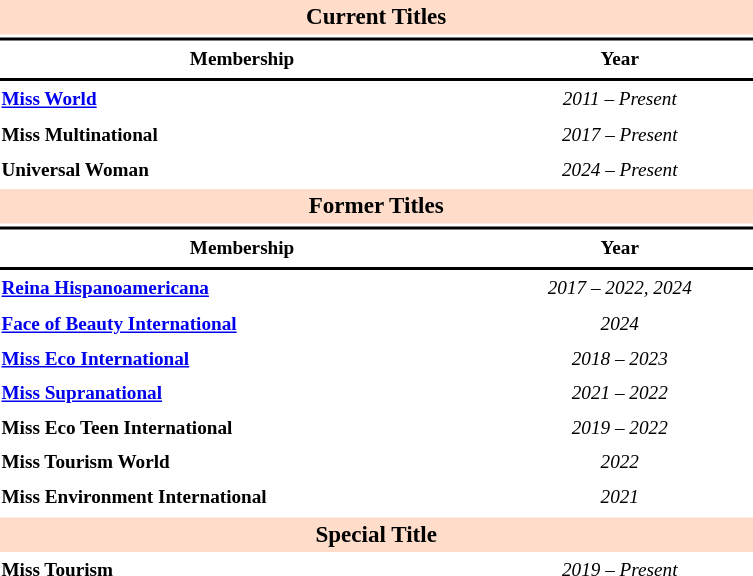<table class="toccolours" style="width: 20em; font-size:80%; line-height:1.5em; width:40%;">
<tr>
<th colspan="2" align="center" style="background:#FFDDCA;"><big>Current Titles</big></th>
</tr>
<tr>
<td colspan="2" style="background:black"></td>
</tr>
<tr>
<th scope="col">Membership</th>
<th scope="col">Year</th>
</tr>
<tr>
<td colspan="2" style="background:black"></td>
</tr>
<tr>
<td align="left"><strong><a href='#'>Miss World</a></strong></td>
<td align="center"><em>2011 – Present</em></td>
</tr>
<tr>
<td align="left"><strong>Miss Multinational</strong></td>
<td align="center"><em>2017 – Present</em></td>
</tr>
<tr>
<td align="left"><strong>Universal Woman</strong></td>
<td align="center"><em>2024 – Present</em></td>
</tr>
<tr>
<th colspan="2" align="center" style="background:#FFDDCA;"><big>Former Titles</big></th>
</tr>
<tr>
<td colspan="2" style="background:black"></td>
</tr>
<tr>
<th scope="col">Membership</th>
<th scope="col">Year</th>
</tr>
<tr>
<td colspan="2" style="background:black"></td>
</tr>
<tr>
<td align="left"><strong><a href='#'>Reina Hispanoamericana</a></strong></td>
<td align="center"><em>2017 – 2022, 2024</em></td>
</tr>
<tr>
<td align="left"><strong><a href='#'>Face of Beauty International</a></strong></td>
<td align="center"><em>2024</em></td>
</tr>
<tr>
<td align="left"><strong><a href='#'>Miss Eco International</a></strong></td>
<td align="center"><em>2018 – 2023</em></td>
</tr>
<tr>
<td align="left"><strong><a href='#'>Miss Supranational</a></strong></td>
<td align="center"><em>2021 – 2022</em></td>
</tr>
<tr>
<td align="left"><strong>Miss Eco Teen International</strong></td>
<td align="center"><em>2019 – 2022</em></td>
</tr>
<tr>
<td align="left"><strong>Miss Tourism World</strong></td>
<td align="center"><em>2022</em></td>
</tr>
<tr>
<td align="left"><strong>Miss Environment International</strong></td>
<td align="center"><em>2021</em></td>
</tr>
<tr>
<th colspan="2" align="center" style="background:#FFDDCA;"><big>Special Title</big></th>
</tr>
<tr>
<td align="left"><strong>Miss Tourism</strong></td>
<td align="center"><em>2019 – Present</em></td>
</tr>
<tr>
</tr>
</table>
